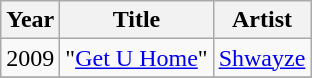<table class="wikitable sortable">
<tr>
<th>Year</th>
<th>Title</th>
<th>Artist</th>
</tr>
<tr>
<td>2009</td>
<td>"<a href='#'>Get U Home</a>"</td>
<td><a href='#'>Shwayze</a></td>
</tr>
<tr>
</tr>
</table>
